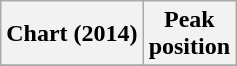<table class="wikitable plainrowheaders">
<tr>
<th>Chart (2014)</th>
<th>Peak<br>position</th>
</tr>
<tr>
</tr>
</table>
